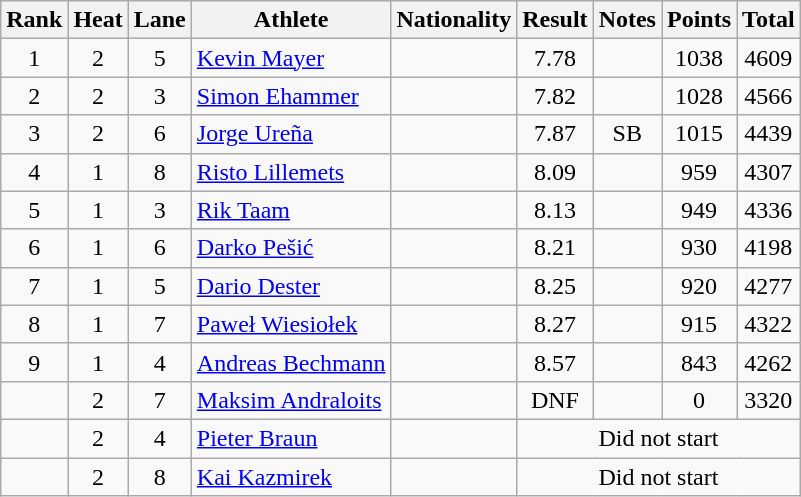<table class="wikitable sortable" style="text-align:center">
<tr>
<th>Rank</th>
<th>Heat</th>
<th>Lane</th>
<th>Athlete</th>
<th>Nationality</th>
<th>Result</th>
<th>Notes</th>
<th>Points</th>
<th>Total</th>
</tr>
<tr>
<td>1</td>
<td>2</td>
<td>5</td>
<td align=left><a href='#'>Kevin Mayer</a></td>
<td align=left></td>
<td>7.78</td>
<td></td>
<td>1038</td>
<td>4609</td>
</tr>
<tr>
<td>2</td>
<td>2</td>
<td>3</td>
<td align=left><a href='#'>Simon Ehammer</a></td>
<td align=left></td>
<td>7.82</td>
<td></td>
<td>1028</td>
<td>4566</td>
</tr>
<tr>
<td>3</td>
<td>2</td>
<td>6</td>
<td align=left><a href='#'>Jorge Ureña</a></td>
<td align=left></td>
<td>7.87</td>
<td>SB</td>
<td>1015</td>
<td>4439</td>
</tr>
<tr>
<td>4</td>
<td>1</td>
<td>8</td>
<td align=left><a href='#'>Risto Lillemets</a></td>
<td align=left></td>
<td>8.09</td>
<td></td>
<td>959</td>
<td>4307</td>
</tr>
<tr>
<td>5</td>
<td>1</td>
<td>3</td>
<td align=left><a href='#'>Rik Taam</a></td>
<td align=left></td>
<td>8.13</td>
<td></td>
<td>949</td>
<td>4336</td>
</tr>
<tr>
<td>6</td>
<td>1</td>
<td>6</td>
<td align=left><a href='#'>Darko Pešić</a></td>
<td align=left></td>
<td>8.21</td>
<td></td>
<td>930</td>
<td>4198</td>
</tr>
<tr>
<td>7</td>
<td>1</td>
<td>5</td>
<td align=left><a href='#'>Dario Dester</a></td>
<td align=left></td>
<td>8.25</td>
<td></td>
<td>920</td>
<td>4277</td>
</tr>
<tr>
<td>8</td>
<td>1</td>
<td>7</td>
<td align=left><a href='#'>Paweł Wiesiołek</a></td>
<td align=left></td>
<td>8.27</td>
<td></td>
<td>915</td>
<td>4322</td>
</tr>
<tr>
<td>9</td>
<td>1</td>
<td>4</td>
<td align=left><a href='#'>Andreas Bechmann</a></td>
<td align=left></td>
<td>8.57</td>
<td></td>
<td>843</td>
<td>4262</td>
</tr>
<tr>
<td></td>
<td>2</td>
<td>7</td>
<td align=left><a href='#'>Maksim Andraloits</a></td>
<td align=left></td>
<td>DNF</td>
<td></td>
<td>0</td>
<td>3320</td>
</tr>
<tr>
<td></td>
<td>2</td>
<td>4</td>
<td align=left><a href='#'>Pieter Braun</a></td>
<td align=left></td>
<td colspan=4>Did not start</td>
</tr>
<tr>
<td></td>
<td>2</td>
<td>8</td>
<td align=left><a href='#'>Kai Kazmirek</a></td>
<td align=left></td>
<td colspan=4>Did not start</td>
</tr>
</table>
